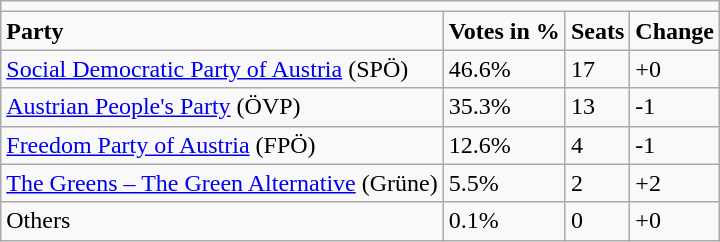<table class="wikitable">
<tr>
<td colspan="4"></td>
</tr>
<tr>
<td><strong>Party</strong></td>
<td><strong>Votes in %</strong></td>
<td><strong>Seats</strong></td>
<td><strong>Change</strong></td>
</tr>
<tr>
<td><a href='#'>Social Democratic Party of Austria</a> (SPÖ)</td>
<td>46.6%</td>
<td>17</td>
<td>+0</td>
</tr>
<tr>
<td><a href='#'>Austrian People's Party</a> (ÖVP)</td>
<td>35.3%</td>
<td>13</td>
<td>-1</td>
</tr>
<tr>
<td><a href='#'>Freedom Party of Austria</a> (FPÖ)</td>
<td>12.6%</td>
<td>4</td>
<td>-1</td>
</tr>
<tr>
<td><a href='#'>The Greens – The Green Alternative</a> (Grüne)</td>
<td>5.5%</td>
<td>2</td>
<td>+2</td>
</tr>
<tr>
<td>Others</td>
<td>0.1%</td>
<td>0</td>
<td>+0</td>
</tr>
</table>
